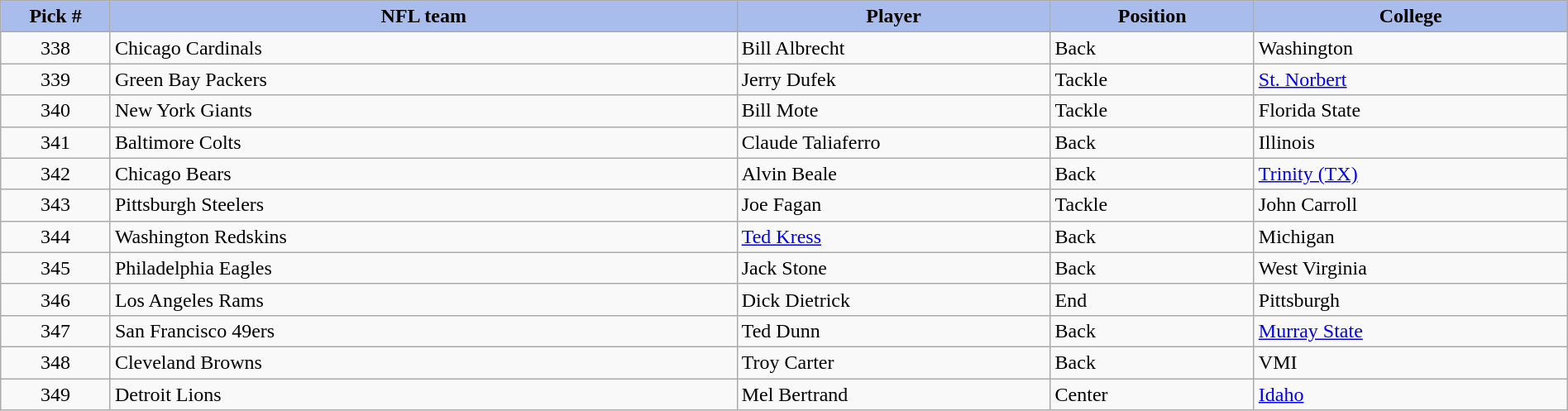<table class="wikitable sortable sortable" style="width: 100%">
<tr>
<th style="background:#a8bdec; width:7%;">Pick #</th>
<th style="width:40%; background:#a8bdec;">NFL team</th>
<th style="width:20%; background:#a8bdec;">Player</th>
<th style="width:13%; background:#a8bdec;">Position</th>
<th style="background:#A8BDEC;">College</th>
</tr>
<tr>
<td align=center>338</td>
<td>Chicago Cardinals</td>
<td>Bill Albrecht</td>
<td>Back</td>
<td>Washington</td>
</tr>
<tr>
<td align=center>339</td>
<td>Green Bay Packers</td>
<td>Jerry Dufek</td>
<td>Tackle</td>
<td><a href='#'>St. Norbert</a></td>
</tr>
<tr>
<td align=center>340</td>
<td>New York Giants</td>
<td>Bill Mote</td>
<td>Tackle</td>
<td>Florida State</td>
</tr>
<tr>
<td align=center>341</td>
<td>Baltimore Colts</td>
<td>Claude Taliaferro</td>
<td>Back</td>
<td>Illinois</td>
</tr>
<tr>
<td align=center>342</td>
<td>Chicago Bears</td>
<td>Alvin Beale</td>
<td>Back</td>
<td><a href='#'>Trinity (TX)</a></td>
</tr>
<tr>
<td align=center>343</td>
<td>Pittsburgh Steelers</td>
<td>Joe Fagan</td>
<td>Tackle</td>
<td>John Carroll</td>
</tr>
<tr>
<td align=center>344</td>
<td>Washington Redskins</td>
<td><a href='#'>Ted Kress</a></td>
<td>Back</td>
<td>Michigan</td>
</tr>
<tr>
<td align=center>345</td>
<td>Philadelphia Eagles</td>
<td>Jack Stone</td>
<td>Back</td>
<td>West Virginia</td>
</tr>
<tr>
<td align=center>346</td>
<td>Los Angeles Rams</td>
<td>Dick Dietrick</td>
<td>End</td>
<td>Pittsburgh</td>
</tr>
<tr>
<td align=center>347</td>
<td>San Francisco 49ers</td>
<td>Ted Dunn</td>
<td>Back</td>
<td><a href='#'>Murray State</a></td>
</tr>
<tr>
<td align=center>348</td>
<td>Cleveland Browns</td>
<td>Troy Carter</td>
<td>Back</td>
<td>VMI</td>
</tr>
<tr>
<td align=center>349</td>
<td>Detroit Lions</td>
<td>Mel Bertrand</td>
<td>Center</td>
<td><a href='#'>Idaho</a></td>
</tr>
</table>
